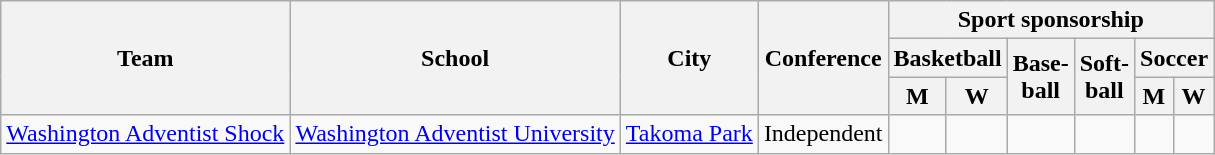<table class="sortable wikitable">
<tr>
<th rowspan=3>Team</th>
<th rowspan=3>School</th>
<th rowspan=3>City</th>
<th rowspan=3>Conference</th>
<th colspan=6>Sport sponsorship</th>
</tr>
<tr>
<th colspan=2>Basketball</th>
<th rowspan=2>Base-<br>ball</th>
<th rowspan=2>Soft-<br>ball</th>
<th colspan=2>Soccer</th>
</tr>
<tr>
<th>M</th>
<th>W</th>
<th>M</th>
<th>W</th>
</tr>
<tr>
<td><a href='#'>Washington Adventist Shock</a></td>
<td><a href='#'>Washington Adventist University</a></td>
<td><a href='#'>Takoma Park</a></td>
<td>Independent</td>
<td></td>
<td></td>
<td></td>
<td></td>
<td></td>
<td></td>
</tr>
</table>
